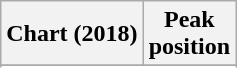<table class="wikitable sortable plainrowheaders" style="text-align:center">
<tr>
<th scope="col">Chart (2018)</th>
<th scope="col">Peak<br>position</th>
</tr>
<tr>
</tr>
<tr>
</tr>
</table>
